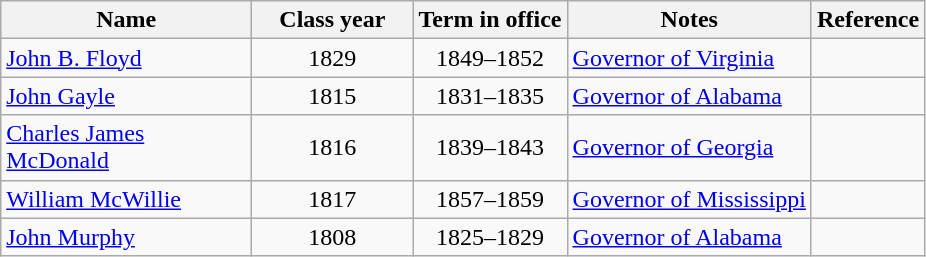<table class="wikitable sortable">
<tr>
<th width="160">Name</th>
<th width="100">Class year</th>
<th>Term in office</th>
<th width="*" class="unsortable">Notes</th>
<th width="*" class="unsortable">Reference</th>
</tr>
<tr>
<td><a href='#'>John B. Floyd</a></td>
<td align="center">1829</td>
<td align="center">1849–1852</td>
<td><a href='#'>Governor of Virginia</a></td>
<td></td>
</tr>
<tr>
<td><a href='#'>John Gayle</a></td>
<td align="center">1815</td>
<td align="center">1831–1835</td>
<td><a href='#'>Governor of Alabama</a></td>
<td></td>
</tr>
<tr>
<td><a href='#'>Charles James McDonald</a></td>
<td align="center">1816</td>
<td align="center">1839–1843</td>
<td><a href='#'>Governor of Georgia</a></td>
<td></td>
</tr>
<tr>
<td><a href='#'>William McWillie</a></td>
<td align="center">1817</td>
<td align="center">1857–1859</td>
<td><a href='#'>Governor of Mississippi</a></td>
<td></td>
</tr>
<tr>
<td><a href='#'>John Murphy</a></td>
<td align="center">1808</td>
<td align="center">1825–1829</td>
<td><a href='#'>Governor of Alabama</a></td>
<td></td>
</tr>
</table>
